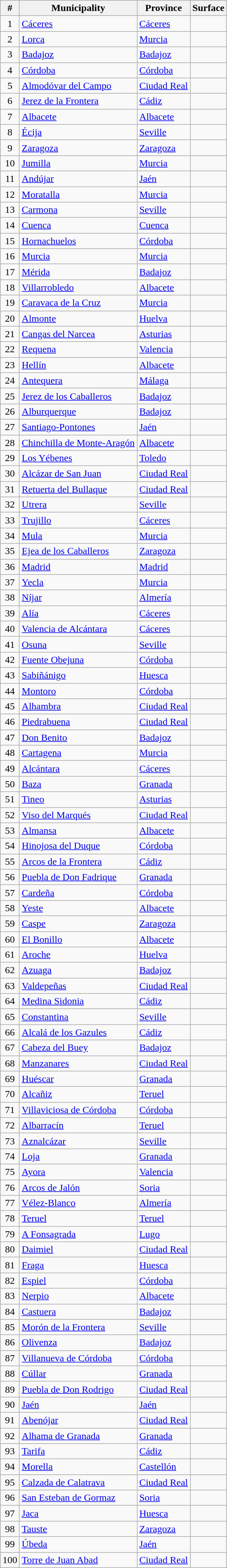<table class="wikitable sortable">
<tr>
<th>#</th>
<th>Municipality</th>
<th>Province</th>
<th>Surface<br></th>
</tr>
<tr>
<td align = "center">1</td>
<td><a href='#'>Cáceres</a></td>
<td><a href='#'>Cáceres</a></td>
<td align = "right"></td>
</tr>
<tr>
<td align = "center">2</td>
<td><a href='#'>Lorca</a></td>
<td><a href='#'>Murcia</a></td>
<td align = "right"></td>
</tr>
<tr>
<td align = "center">3</td>
<td><a href='#'>Badajoz</a></td>
<td><a href='#'>Badajoz</a></td>
<td align = "right"></td>
</tr>
<tr>
<td align = "center">4</td>
<td><a href='#'>Córdoba</a></td>
<td><a href='#'>Córdoba</a></td>
<td align = "right"></td>
</tr>
<tr>
<td align = "center">5</td>
<td><a href='#'>Almodóvar del Campo</a></td>
<td><a href='#'>Ciudad Real</a></td>
<td align = "right"></td>
</tr>
<tr>
<td align = "center">6</td>
<td><a href='#'>Jerez de la Frontera</a></td>
<td><a href='#'>Cádiz</a></td>
<td align = "right"></td>
</tr>
<tr>
<td align = "center">7</td>
<td><a href='#'>Albacete</a></td>
<td><a href='#'>Albacete</a></td>
<td align = "right"></td>
</tr>
<tr>
<td align = "center">8</td>
<td><a href='#'>Écija</a></td>
<td><a href='#'>Seville</a></td>
<td align = "right"></td>
</tr>
<tr>
<td align = "center">9</td>
<td><a href='#'>Zaragoza</a></td>
<td><a href='#'>Zaragoza</a></td>
<td align = "right"></td>
</tr>
<tr>
<td align = "center">10</td>
<td><a href='#'>Jumilla</a></td>
<td><a href='#'>Murcia</a></td>
<td align = "right"></td>
</tr>
<tr>
<td align = "center">11</td>
<td><a href='#'>Andújar</a></td>
<td><a href='#'>Jaén</a></td>
<td align = "right"></td>
</tr>
<tr>
<td align = "center">12</td>
<td><a href='#'>Moratalla</a></td>
<td><a href='#'>Murcia</a></td>
<td align = "right"></td>
</tr>
<tr>
<td align = "center">13</td>
<td><a href='#'>Carmona</a></td>
<td><a href='#'>Seville</a></td>
<td align = "right"></td>
</tr>
<tr>
<td align = "center">14</td>
<td><a href='#'>Cuenca</a></td>
<td><a href='#'>Cuenca</a></td>
<td align = "right"></td>
</tr>
<tr>
<td align = "center">15</td>
<td><a href='#'>Hornachuelos</a></td>
<td><a href='#'>Córdoba</a></td>
<td align = "right"></td>
</tr>
<tr>
<td align = "center">16</td>
<td><a href='#'>Murcia</a></td>
<td><a href='#'>Murcia</a></td>
<td align = "right"></td>
</tr>
<tr>
<td align = "center">17</td>
<td><a href='#'>Mérida</a></td>
<td><a href='#'>Badajoz</a></td>
<td align = "right"></td>
</tr>
<tr>
<td align = "center">18</td>
<td><a href='#'>Villarrobledo</a></td>
<td><a href='#'>Albacete</a></td>
<td align = "right"></td>
</tr>
<tr>
<td align = "center">19</td>
<td><a href='#'>Caravaca de la Cruz</a></td>
<td><a href='#'>Murcia</a></td>
<td align = "right"></td>
</tr>
<tr>
<td align = "center">20</td>
<td><a href='#'>Almonte</a></td>
<td><a href='#'>Huelva</a></td>
<td align = "right"></td>
</tr>
<tr>
<td align = "center">21</td>
<td><a href='#'>Cangas del Narcea</a></td>
<td><a href='#'>Asturias</a></td>
<td align = "right"></td>
</tr>
<tr>
<td align = "center">22</td>
<td><a href='#'>Requena</a></td>
<td><a href='#'>Valencia</a></td>
<td align = "right"></td>
</tr>
<tr>
<td align = "center">23</td>
<td><a href='#'>Hellín</a></td>
<td><a href='#'>Albacete</a></td>
<td align = "right"></td>
</tr>
<tr>
<td align = "center">24</td>
<td><a href='#'>Antequera</a></td>
<td><a href='#'>Málaga</a></td>
<td align = "right"></td>
</tr>
<tr>
<td align = "center">25</td>
<td><a href='#'>Jerez de los Caballeros</a></td>
<td><a href='#'>Badajoz</a></td>
<td align = "right"></td>
</tr>
<tr>
<td align = "center">26</td>
<td><a href='#'>Alburquerque</a></td>
<td><a href='#'>Badajoz</a></td>
<td align = "right"></td>
</tr>
<tr>
<td align = "center">27</td>
<td><a href='#'>Santiago-Pontones</a></td>
<td><a href='#'>Jaén</a></td>
<td align = "right"></td>
</tr>
<tr>
<td align = "center">28</td>
<td><a href='#'>Chinchilla de Monte-Aragón</a></td>
<td><a href='#'>Albacete</a></td>
<td align = "right"></td>
</tr>
<tr>
<td align = "center">29</td>
<td><a href='#'>Los Yébenes</a></td>
<td><a href='#'>Toledo</a></td>
<td align = "right"></td>
</tr>
<tr>
<td align = "center">30</td>
<td><a href='#'>Alcázar de San Juan</a></td>
<td><a href='#'>Ciudad Real</a></td>
<td align = "right"></td>
</tr>
<tr>
<td align = "center">31</td>
<td><a href='#'>Retuerta del Bullaque</a></td>
<td><a href='#'>Ciudad Real</a></td>
<td align = "right"></td>
</tr>
<tr>
<td align = "center">32</td>
<td><a href='#'>Utrera</a></td>
<td><a href='#'>Seville</a></td>
<td align = "right"></td>
</tr>
<tr>
<td align = "center">33</td>
<td><a href='#'>Trujillo</a></td>
<td><a href='#'>Cáceres</a></td>
<td align = "right"></td>
</tr>
<tr>
<td align = "center">34</td>
<td><a href='#'>Mula</a></td>
<td><a href='#'>Murcia</a></td>
<td align = "right"></td>
</tr>
<tr>
<td align = "center">35</td>
<td><a href='#'>Ejea de los Caballeros</a></td>
<td><a href='#'>Zaragoza</a></td>
<td align = "right"></td>
</tr>
<tr>
<td align = "center">36</td>
<td><a href='#'>Madrid</a></td>
<td><a href='#'>Madrid</a></td>
<td align = "right"></td>
</tr>
<tr>
<td align = "center">37</td>
<td><a href='#'>Yecla</a></td>
<td><a href='#'>Murcia</a></td>
<td align = "right"></td>
</tr>
<tr>
<td align = "center">38</td>
<td><a href='#'>Níjar</a></td>
<td><a href='#'>Almería</a></td>
<td align = "right"></td>
</tr>
<tr>
<td align = "center">39</td>
<td><a href='#'>Alía</a></td>
<td><a href='#'>Cáceres</a></td>
<td align = "right"></td>
</tr>
<tr>
<td align = "center">40</td>
<td><a href='#'>Valencia de Alcántara</a></td>
<td><a href='#'>Cáceres</a></td>
<td align = "right"></td>
</tr>
<tr>
<td align = "center">41</td>
<td><a href='#'>Osuna</a></td>
<td><a href='#'>Seville</a></td>
<td align = "right"></td>
</tr>
<tr>
<td align = "center">42</td>
<td><a href='#'>Fuente Obejuna</a></td>
<td><a href='#'>Córdoba</a></td>
<td align = "right"></td>
</tr>
<tr>
<td align = "center">43</td>
<td><a href='#'>Sabiñánigo</a></td>
<td><a href='#'>Huesca</a></td>
<td align = "right"></td>
</tr>
<tr>
<td align = "center">44</td>
<td><a href='#'>Montoro</a></td>
<td><a href='#'>Córdoba</a></td>
<td align = "right"></td>
</tr>
<tr>
<td align = "center">45</td>
<td><a href='#'>Alhambra</a></td>
<td><a href='#'>Ciudad Real</a></td>
<td align = "right"></td>
</tr>
<tr>
<td align = "center">46</td>
<td><a href='#'>Piedrabuena</a></td>
<td><a href='#'>Ciudad Real</a></td>
<td align = "right"></td>
</tr>
<tr>
<td align = "center">47</td>
<td><a href='#'>Don Benito</a></td>
<td><a href='#'>Badajoz</a></td>
<td align = "right"></td>
</tr>
<tr>
<td align = "center">48</td>
<td><a href='#'>Cartagena</a></td>
<td><a href='#'>Murcia</a></td>
<td align = "right"></td>
</tr>
<tr>
<td align = "center">49</td>
<td><a href='#'>Alcántara</a></td>
<td><a href='#'>Cáceres</a></td>
<td align = "right"></td>
</tr>
<tr>
<td align = "center">50</td>
<td><a href='#'>Baza</a></td>
<td><a href='#'>Granada</a></td>
<td align = "right"></td>
</tr>
<tr>
<td align = "center">51</td>
<td><a href='#'>Tineo</a></td>
<td><a href='#'>Asturias</a></td>
<td align = "right"></td>
</tr>
<tr>
<td align = "center">52</td>
<td><a href='#'>Viso del Marqués</a></td>
<td><a href='#'>Ciudad Real</a></td>
<td align = "right"></td>
</tr>
<tr>
<td align = "center">53</td>
<td><a href='#'>Almansa</a></td>
<td><a href='#'>Albacete</a></td>
<td align = "right"></td>
</tr>
<tr>
<td align = "center">54</td>
<td><a href='#'>Hinojosa del Duque</a></td>
<td><a href='#'>Córdoba</a></td>
<td align = "right"></td>
</tr>
<tr>
<td align = "center">55</td>
<td><a href='#'>Arcos de la Frontera</a></td>
<td><a href='#'>Cádiz</a></td>
<td align = "right"></td>
</tr>
<tr>
<td align = "center">56</td>
<td><a href='#'>Puebla de Don Fadrique</a></td>
<td><a href='#'>Granada</a></td>
<td align = "right"></td>
</tr>
<tr>
<td align = "center">57</td>
<td><a href='#'>Cardeña</a></td>
<td><a href='#'>Córdoba</a></td>
<td align = "right"></td>
</tr>
<tr>
<td align = "center">58</td>
<td><a href='#'>Yeste</a></td>
<td><a href='#'>Albacete</a></td>
<td align = "right"></td>
</tr>
<tr>
<td align = "center">59</td>
<td><a href='#'>Caspe</a></td>
<td><a href='#'>Zaragoza</a></td>
<td align = "right"></td>
</tr>
<tr>
<td align = "center">60</td>
<td><a href='#'>El Bonillo</a></td>
<td><a href='#'>Albacete</a></td>
<td align = "right"></td>
</tr>
<tr>
<td align = "center">61</td>
<td><a href='#'>Aroche</a></td>
<td><a href='#'>Huelva</a></td>
<td align = "right"></td>
</tr>
<tr>
<td align = "center">62</td>
<td><a href='#'>Azuaga</a></td>
<td><a href='#'>Badajoz</a></td>
<td align = "right"></td>
</tr>
<tr>
<td align = "center">63</td>
<td><a href='#'>Valdepeñas</a></td>
<td><a href='#'>Ciudad Real</a></td>
<td align = "right"></td>
</tr>
<tr>
<td align = "center">64</td>
<td><a href='#'>Medina Sidonia</a></td>
<td><a href='#'>Cádiz</a></td>
<td align = "right"></td>
</tr>
<tr>
<td align = "center">65</td>
<td><a href='#'>Constantina</a></td>
<td><a href='#'>Seville</a></td>
<td align = "right"></td>
</tr>
<tr>
<td align = "center">66</td>
<td><a href='#'>Alcalá de los Gazules</a></td>
<td><a href='#'>Cádiz</a></td>
<td align = "right"></td>
</tr>
<tr>
<td align = "center">67</td>
<td><a href='#'>Cabeza del Buey</a></td>
<td><a href='#'>Badajoz</a></td>
<td align = "right"></td>
</tr>
<tr>
<td align = "center">68</td>
<td><a href='#'>Manzanares</a></td>
<td><a href='#'>Ciudad Real</a></td>
<td align = "right"></td>
</tr>
<tr>
<td align = "center">69</td>
<td><a href='#'>Huéscar</a></td>
<td><a href='#'>Granada</a></td>
<td align = "right"></td>
</tr>
<tr>
<td align = "center">70</td>
<td><a href='#'>Alcañiz</a></td>
<td><a href='#'>Teruel</a></td>
<td align = "right"></td>
</tr>
<tr>
<td align = "center">71</td>
<td><a href='#'>Villaviciosa de Córdoba</a></td>
<td><a href='#'>Córdoba</a></td>
<td align = "right"></td>
</tr>
<tr>
<td align = "center">72</td>
<td><a href='#'>Albarracín</a></td>
<td><a href='#'>Teruel</a></td>
<td align = "right"></td>
</tr>
<tr>
<td align = "center">73</td>
<td><a href='#'>Aznalcázar</a></td>
<td><a href='#'>Seville</a></td>
<td align = "right"></td>
</tr>
<tr>
<td align = "center">74</td>
<td><a href='#'>Loja</a></td>
<td><a href='#'>Granada</a></td>
<td align = "right"></td>
</tr>
<tr>
<td align = "center">75</td>
<td><a href='#'>Ayora</a></td>
<td><a href='#'>Valencia</a></td>
<td align = "right"></td>
</tr>
<tr>
<td align = "center">76</td>
<td><a href='#'>Arcos de Jalón</a></td>
<td><a href='#'>Soria</a></td>
<td align = "right"></td>
</tr>
<tr>
<td align = "center">77</td>
<td><a href='#'>Vélez-Blanco</a></td>
<td><a href='#'>Almería</a></td>
<td align = "right"></td>
</tr>
<tr>
<td align = "center">78</td>
<td><a href='#'>Teruel</a></td>
<td><a href='#'>Teruel</a></td>
<td align = "right"></td>
</tr>
<tr>
<td align = "center">79</td>
<td><a href='#'>A Fonsagrada</a></td>
<td><a href='#'>Lugo</a></td>
<td align = "right"></td>
</tr>
<tr>
<td align = "center">80</td>
<td><a href='#'>Daimiel</a></td>
<td><a href='#'>Ciudad Real</a></td>
<td align = "right"></td>
</tr>
<tr>
<td align = "center">81</td>
<td><a href='#'>Fraga</a></td>
<td><a href='#'>Huesca</a></td>
<td align = "right"></td>
</tr>
<tr>
<td align = "center">82</td>
<td><a href='#'>Espiel</a></td>
<td><a href='#'>Córdoba</a></td>
<td align = "right"></td>
</tr>
<tr>
<td align = "center">83</td>
<td><a href='#'>Nerpio</a></td>
<td><a href='#'>Albacete</a></td>
<td align = "right"></td>
</tr>
<tr>
<td align = "center">84</td>
<td><a href='#'>Castuera</a></td>
<td><a href='#'>Badajoz</a></td>
<td align = "right"></td>
</tr>
<tr>
<td align = "center">85</td>
<td><a href='#'>Morón de la Frontera</a></td>
<td><a href='#'>Seville</a></td>
<td align = "right"></td>
</tr>
<tr>
<td align = "center">86</td>
<td><a href='#'>Olivenza</a></td>
<td><a href='#'>Badajoz</a></td>
<td align = "right"></td>
</tr>
<tr>
<td align = "center">87</td>
<td><a href='#'>Villanueva de Córdoba</a></td>
<td><a href='#'>Córdoba</a></td>
<td align = "right"></td>
</tr>
<tr>
<td align = "center">88</td>
<td><a href='#'>Cúllar</a></td>
<td><a href='#'>Granada</a></td>
<td align = "right"></td>
</tr>
<tr>
<td align = "center">89</td>
<td><a href='#'>Puebla de Don Rodrigo</a></td>
<td><a href='#'>Ciudad Real</a></td>
<td align = "right"></td>
</tr>
<tr>
<td align = "center">90</td>
<td><a href='#'>Jaén</a></td>
<td><a href='#'>Jaén</a></td>
<td align = "right"></td>
</tr>
<tr>
<td align = "center">91</td>
<td><a href='#'>Abenójar</a></td>
<td><a href='#'>Ciudad Real</a></td>
<td align = "right"></td>
</tr>
<tr>
<td align = "center">92</td>
<td><a href='#'>Alhama de Granada</a></td>
<td><a href='#'>Granada</a></td>
<td align = "right"></td>
</tr>
<tr>
<td align = "center">93</td>
<td><a href='#'>Tarifa</a></td>
<td><a href='#'>Cádiz</a></td>
<td align = "right"></td>
</tr>
<tr>
<td align = "center">94</td>
<td><a href='#'>Morella</a></td>
<td><a href='#'>Castellón</a></td>
<td align = "right"></td>
</tr>
<tr>
<td align = "center">95</td>
<td><a href='#'>Calzada de Calatrava</a></td>
<td><a href='#'>Ciudad Real</a></td>
<td align = "right"></td>
</tr>
<tr>
<td align = "center">96</td>
<td><a href='#'>San Esteban de Gormaz</a></td>
<td><a href='#'>Soria</a></td>
<td align = "right"></td>
</tr>
<tr>
<td align = "center">97</td>
<td><a href='#'>Jaca</a></td>
<td><a href='#'>Huesca</a></td>
<td align = "right"></td>
</tr>
<tr>
<td align = "center">98</td>
<td><a href='#'>Tauste</a></td>
<td><a href='#'>Zaragoza</a></td>
<td align = "right"></td>
</tr>
<tr>
<td align = "center">99</td>
<td><a href='#'>Úbeda</a></td>
<td><a href='#'>Jaén</a></td>
<td align = "right"></td>
</tr>
<tr>
<td align = "center">100</td>
<td><a href='#'>Torre de Juan Abad</a></td>
<td><a href='#'>Ciudad Real</a></td>
<td align = "right"></td>
</tr>
</table>
